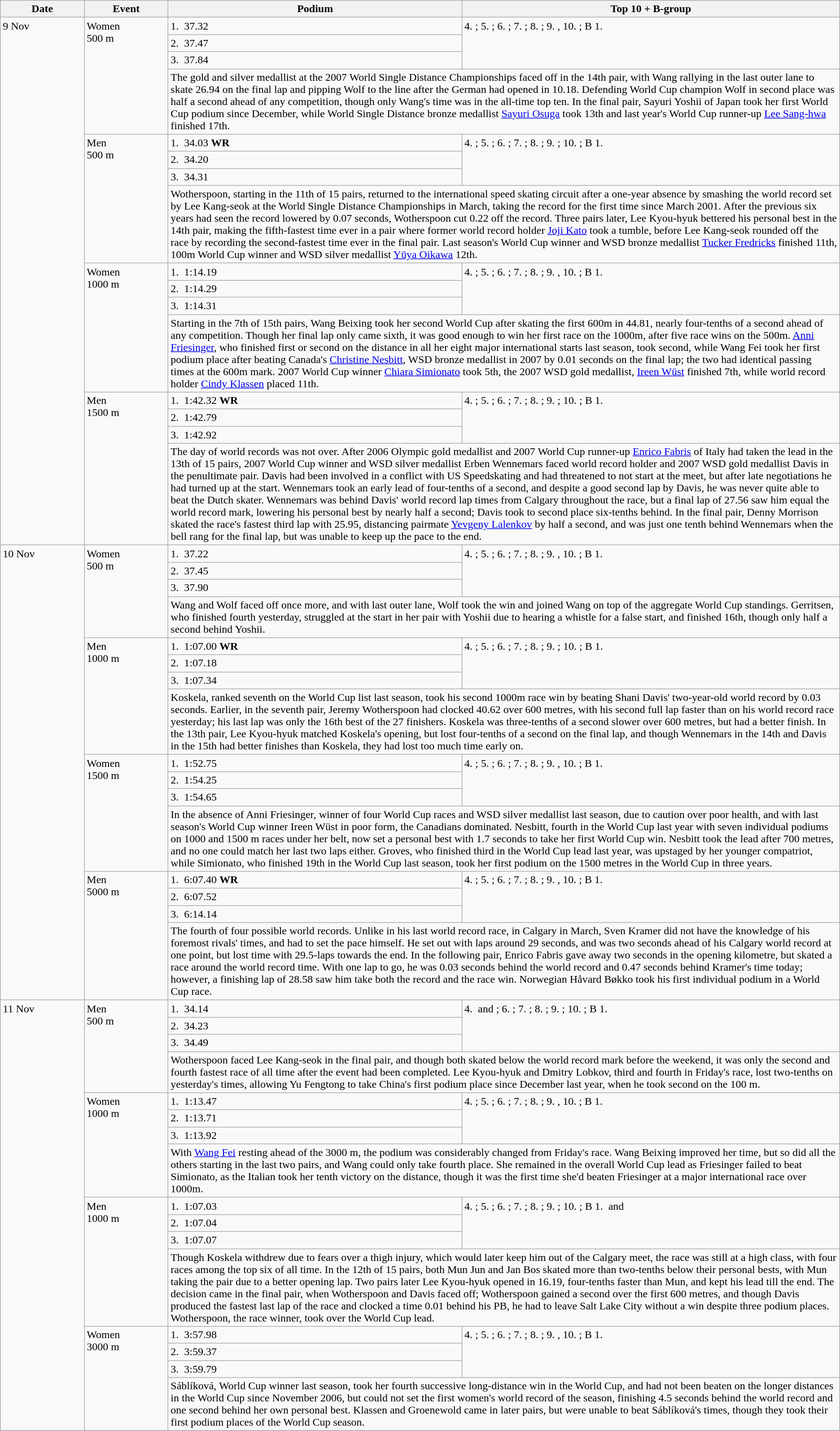<table class="wikitable">
<tr>
<th width="10%">Date</th>
<th width="10%">Event</th>
<th width="35%">Podium</th>
<th width="45%">Top 10 + B-group<br></th>
</tr>
<tr valign="top">
<td rowspan="16">9 Nov</td>
<td rowspan="4">Women<br>500 m<br></td>
<td>1.  37.32</td>
<td rowspan="3">4. ; 5. ; 6. ; 7. ; 8. ; 9. , 10. ; B 1. </td>
</tr>
<tr>
<td>2.  37.47</td>
</tr>
<tr>
<td>3.  37.84</td>
</tr>
<tr>
<td colspan="2">The gold and silver medallist at the 2007 World Single Distance Championships faced off in the 14th pair, with Wang rallying in the last outer lane to skate 26.94 on the final lap and pipping Wolf to the line after the German had opened in 10.18. Defending World Cup champion Wolf in second place was half a second ahead of any competition, though only Wang's time was in the all-time top ten. In the final pair, Sayuri Yoshii of Japan took her first World Cup podium since December, while World Single Distance bronze medallist <a href='#'>Sayuri Osuga</a> took 13th and last year's World Cup runner-up <a href='#'>Lee Sang-hwa</a> finished 17th.</td>
</tr>
<tr valign="top">
<td rowspan="4">Men<br>500 m<br></td>
<td>1.  34.03 <strong>WR</strong></td>
<td rowspan="3">4. ; 5. ; 6. ; 7. ; 8. ; 9. ; 10. ; B 1. </td>
</tr>
<tr>
<td>2.  34.20</td>
</tr>
<tr>
<td>3.  34.31</td>
</tr>
<tr>
<td colspan=2>Wotherspoon, starting in the 11th of 15 pairs, returned to the international speed skating circuit after a one-year absence by smashing the world record set by Lee Kang-seok at the World Single Distance Championships in March, taking the record for the first time since March 2001. After the previous six years had seen the record lowered by 0.07 seconds, Wotherspoon cut 0.22 off the record. Three pairs later, Lee Kyou-hyuk bettered his personal best in the 14th pair, making the fifth-fastest time ever in a pair where former world record holder <a href='#'>Joji Kato</a> took a tumble, before Lee Kang-seok rounded off the race by recording the second-fastest time ever in the final pair. Last season's World Cup winner and WSD bronze medallist <a href='#'>Tucker Fredricks</a> finished 11th, 100m World Cup winner and WSD silver medallist <a href='#'>Yūya Oikawa</a> 12th.</td>
</tr>
<tr valign="top">
<td rowspan="4">Women<br>1000 m<br></td>
<td>1.  1:14.19</td>
<td rowspan="3">4. ; 5. ; 6. ; 7. ; 8. ; 9. , 10. ; B 1. </td>
</tr>
<tr>
<td>2.  1:14.29</td>
</tr>
<tr>
<td>3.  1:14.31</td>
</tr>
<tr>
<td colspan="2">Starting in the 7th of 15th pairs, Wang Beixing took her second World Cup after skating the first 600m in 44.81, nearly four-tenths of a second ahead of any competition. Though her final lap only came sixth, it was good enough to win her first race on the 1000m, after five race wins on the 500m. <a href='#'>Anni Friesinger</a>, who finished first or second on the distance in all her eight major international starts last season, took second, while Wang Fei took her first podium place after beating Canada's <a href='#'>Christine Nesbitt</a>, WSD bronze medallist in 2007 by 0.01 seconds on the final lap; the two had identical passing times at the 600m mark. 2007 World Cup winner <a href='#'>Chiara Simionato</a> took 5th, the 2007 WSD gold medallist, <a href='#'>Ireen Wüst</a> finished 7th, while world record holder <a href='#'>Cindy Klassen</a> placed 11th.</td>
</tr>
<tr valign="top">
<td rowspan="4">Men<br>1500 m<br></td>
<td>1.  1:42.32 <strong>WR</strong></td>
<td rowspan="3">4. ; 5. ; 6. ; 7. ; 8. ; 9. ; 10. ; B 1. </td>
</tr>
<tr>
<td>2.  1:42.79</td>
</tr>
<tr>
<td>3.  1:42.92</td>
</tr>
<tr>
<td colspan=2>The day of world records was not over. After 2006 Olympic gold medallist and 2007 World Cup runner-up <a href='#'>Enrico Fabris</a> of Italy had taken the lead in the 13th of 15 pairs, 2007 World Cup winner and WSD silver medallist Erben Wennemars faced world record holder and 2007 WSD gold medallist Davis in the penultimate pair. Davis had been involved in a conflict with US Speedskating and had threatened to not start at the meet, but after late negotiations he had turned up at the start. Wennemars took an early lead of four-tenths of a second, and despite a good second lap by Davis, he was never quite able to beat the Dutch skater. Wennemars was behind Davis' world record lap times from Calgary throughout the race, but a final lap of 27.56 saw him equal the world record mark, lowering his personal best by nearly half a second; Davis took to second place six-tenths behind. In the final pair, Denny Morrison skated the race's fastest third lap with 25.95, distancing pairmate <a href='#'>Yevgeny Lalenkov</a> by half a second, and was just one tenth behind Wennemars when the bell rang for the final lap, but was unable to keep up the pace to the end.<br></td>
</tr>
<tr valign="top">
<td rowspan="16">10 Nov</td>
<td rowspan="4">Women<br>500 m<br></td>
<td>1.  37.22</td>
<td rowspan="3">4. ; 5. ; 6. ; 7. ; 8. ; 9. , 10. ; B 1. </td>
</tr>
<tr>
<td>2.  37.45</td>
</tr>
<tr>
<td>3.  37.90</td>
</tr>
<tr>
<td colspan="2">Wang and Wolf faced off once more, and with last outer lane, Wolf took the win and joined Wang on top of the aggregate World Cup standings. Gerritsen, who finished fourth yesterday, struggled at the start in her pair with Yoshii due to hearing a whistle for a false start, and finished 16th, though only half a second behind Yoshii.</td>
</tr>
<tr valign="top">
<td rowspan="4">Men<br>1000 m<br></td>
<td>1.  1:07.00 <strong>WR</strong></td>
<td rowspan="3">4. ; 5. ; 6. ; 7. ; 8. ; 9. ; 10. ; B 1. </td>
</tr>
<tr>
<td>2.  1:07.18</td>
</tr>
<tr>
<td>3.  1:07.34</td>
</tr>
<tr>
<td colspan=2>Koskela, ranked seventh on the World Cup list last season, took his second 1000m race win by beating Shani Davis' two-year-old world record by 0.03 seconds. Earlier, in the seventh pair, Jeremy Wotherspoon had clocked 40.62 over 600 metres, with his second full lap faster than on his world record race yesterday; his last lap was only the 16th best of the 27 finishers. Koskela was three-tenths of a second slower over 600 metres, but had a better finish. In the 13th pair, Lee Kyou-hyuk matched Koskela's opening, but lost four-tenths of a second on the final lap, and though Wennemars in the 14th and Davis in the 15th had better finishes than Koskela, they had lost too much time early on.</td>
</tr>
<tr valign="top">
<td rowspan="4">Women<br>1500 m<br></td>
<td>1.  1:52.75</td>
<td rowspan="3">4. ; 5. ; 6. ; 7. ; 8. ; 9. , 10. ; B 1. </td>
</tr>
<tr>
<td>2.  1:54.25</td>
</tr>
<tr>
<td>3.  1:54.65</td>
</tr>
<tr>
<td colspan=2>In the absence of Anni Friesinger, winner of four World Cup races and WSD silver medallist last season, due to caution over poor health, and with last season's World Cup winner Ireen Wüst in poor form, the Canadians dominated. Nesbitt, fourth in the World Cup last year with seven individual podiums on 1000 and 1500 m races under her belt, now set a personal best with 1.7 seconds to take her first World Cup win. Nesbitt took the lead after 700 metres, and no one could match her last two laps either. Groves, who finished third in the World Cup lead last year, was upstaged by her younger compatriot, while Simionato, who finished 19th in the World Cup last season, took her first podium on the 1500 metres in the World Cup in three years.</td>
</tr>
<tr valign="top">
<td rowspan="4">Men<br>5000 m<br></td>
<td>1.  6:07.40 <strong>WR</strong></td>
<td rowspan="3">4. ; 5. ; 6. ; 7. ; 8. ; 9. , 10. ; B 1. </td>
</tr>
<tr>
<td>2.  6:07.52</td>
</tr>
<tr>
<td>3.  6:14.14</td>
</tr>
<tr>
<td colspan="2">The fourth of four possible world records. Unlike in his last world record race, in Calgary in March, Sven Kramer did not have the knowledge of his foremost rivals' times, and had to set the pace himself. He set out with laps around 29 seconds, and was two seconds ahead of his Calgary world record at one point, but lost time with 29.5-laps towards the end. In the following pair, Enrico Fabris gave away two seconds in the opening kilometre, but skated a race around the world record time. With one lap to go, he was 0.03 seconds behind the world record and 0.47 seconds behind Kramer's time today; however, a finishing lap of 28.58 saw him take both the record and the race win. Norwegian Håvard Bøkko took his first individual podium in a World Cup race.<br></td>
</tr>
<tr valign="top">
<td rowspan="16">11 Nov</td>
<td rowspan="4">Men<br>500 m<br></td>
<td>1.  34.14</td>
<td rowspan="3">4.  and ; 6. ; 7. ; 8. ; 9. ; 10. ; B 1. </td>
</tr>
<tr>
<td>2.  34.23</td>
</tr>
<tr>
<td>3.  34.49</td>
</tr>
<tr>
<td colspan=2>Wotherspoon faced Lee Kang-seok in the final pair, and though both skated below the world record mark before the weekend, it was only the second and fourth fastest race of all time after the event had been completed. Lee Kyou-hyuk and Dmitry Lobkov, third and fourth in Friday's race, lost two-tenths on yesterday's times, allowing Yu Fengtong to take China's first podium place since December last year, when he took second on the 100 m.</td>
</tr>
<tr valign="top">
<td rowspan="4">Women<br>1000 m<br></td>
<td>1.  1:13.47</td>
<td rowspan="3">4. ; 5. ; 6. ; 7. ; 8. ; 9. , 10. ; B 1. </td>
</tr>
<tr>
<td>2.  1:13.71</td>
</tr>
<tr>
<td>3.  1:13.92</td>
</tr>
<tr>
<td colspan="2">With <a href='#'>Wang Fei</a> resting ahead of the 3000 m, the podium was considerably changed from Friday's race. Wang Beixing improved her time, but so did all the others starting in the last two pairs, and Wang could only take fourth place. She remained in the overall World Cup lead as Friesinger failed to beat Simionato, as the Italian took her tenth victory on the distance, though it was the first time she'd beaten Friesinger at a major international race over 1000m.</td>
</tr>
<tr valign="top">
<td rowspan="4">Men<br>1000 m<br></td>
<td>1.  1:07.03</td>
<td rowspan="3">4. ; 5. ; 6. ; 7. ; 8. ; 9. ; 10. ; B 1.  and </td>
</tr>
<tr>
<td>2.  1:07.04</td>
</tr>
<tr>
<td>3.  1:07.07</td>
</tr>
<tr>
<td colspan=2>Though Koskela withdrew due to fears over a thigh injury, which would later keep him out of the Calgary meet, the race was still at a high class, with four races among the top six of all time. In the 12th of 15 pairs, both Mun Jun and Jan Bos skated more than two-tenths below their personal bests, with Mun taking the pair due to a better opening lap. Two pairs later Lee Kyou-hyuk opened in 16.19, four-tenths faster than Mun, and kept his lead till the end. The decision came in the final pair, when Wotherspoon and Davis faced off; Wotherspoon gained a second over the first 600 metres, and though Davis produced the fastest last lap of the race and clocked a time 0.01 behind his PB, he had to leave Salt Lake City without a win despite three podium places. Wotherspoon, the race winner, took over the World Cup lead.</td>
</tr>
<tr valign="top">
<td rowspan="4">Women<br>3000 m<br></td>
<td>1.  3:57.98</td>
<td rowspan="3">4. ; 5. ; 6. ; 7. ; 8. ; 9. , 10. ; B 1. </td>
</tr>
<tr>
<td>2.  3:59.37</td>
</tr>
<tr>
<td>3.  3:59.79</td>
</tr>
<tr>
<td colspan=2>Sáblíková, World Cup winner last season, took her fourth successive long-distance win in the World Cup, and had not been beaten on the longer distances in the World Cup since November 2006, but could not set the first women's world record of the season, finishing 4.5 seconds behind the world record and one second behind her own personal best. Klassen and Groenewold came in later pairs, but were unable to beat Sáblíková's times, though they took their first podium places of the World Cup season.</td>
</tr>
<tr>
</tr>
</table>
